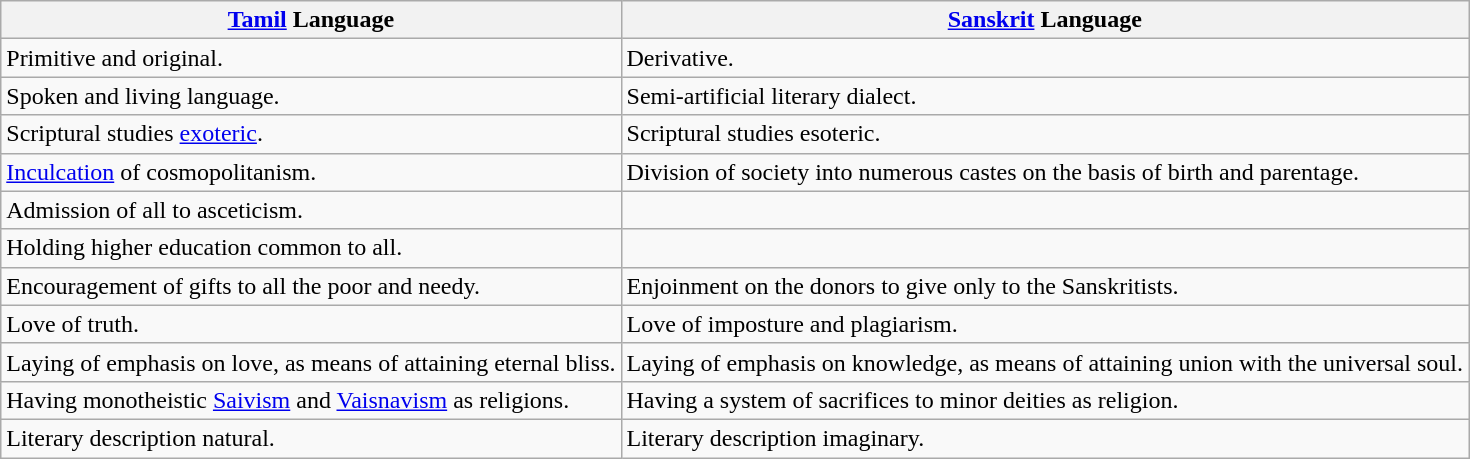<table class="wikitable">
<tr>
<th><a href='#'>Tamil</a> Language</th>
<th><a href='#'>Sanskrit</a> Language</th>
</tr>
<tr>
<td>Primitive and original.</td>
<td>Derivative.</td>
</tr>
<tr>
<td>Spoken and living language.</td>
<td>Semi-artificial literary dialect.</td>
</tr>
<tr>
<td>Scriptural studies <a href='#'>exoteric</a>.</td>
<td>Scriptural studies esoteric.</td>
</tr>
<tr>
<td><a href='#'>Inculcation</a> of cosmopolitanism.</td>
<td>Division of society into numerous castes on the basis of birth and parentage.</td>
</tr>
<tr>
<td>Admission of all to asceticism.</td>
<td></td>
</tr>
<tr>
<td>Holding higher education common to all.</td>
<td></td>
</tr>
<tr>
<td>Encouragement of gifts to all the poor and needy.</td>
<td>Enjoinment on the donors to give only to the Sanskritists.</td>
</tr>
<tr>
<td>Love of truth.</td>
<td>Love of imposture and plagiarism.</td>
</tr>
<tr>
<td>Laying of emphasis on love, as means of attaining eternal bliss.</td>
<td>Laying of emphasis on knowledge, as means of attaining union with the universal soul.</td>
</tr>
<tr>
<td>Having monotheistic <a href='#'>Saivism</a> and <a href='#'>Vaisnavism</a> as religions.</td>
<td>Having a system of sacrifices to minor deities as religion.</td>
</tr>
<tr>
<td>Literary description natural.</td>
<td>Literary description imaginary.</td>
</tr>
</table>
